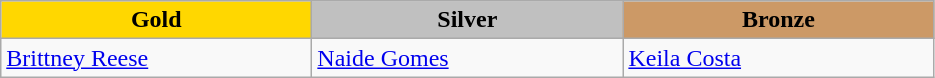<table class="wikitable" style="text-align:left">
<tr align="center">
<td width=200 bgcolor=gold><strong>Gold</strong></td>
<td width=200 bgcolor=silver><strong>Silver</strong></td>
<td width=200 bgcolor=CC9966><strong>Bronze</strong></td>
</tr>
<tr>
<td><a href='#'>Brittney Reese</a><br><em></em></td>
<td><a href='#'>Naide Gomes</a><br><em></em></td>
<td><a href='#'>Keila Costa</a><br><em></em></td>
</tr>
</table>
